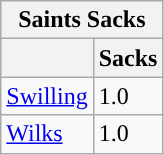<table class="wikitable">
<tr>
<th colspan="2">Saints Sacks</th>
</tr>
<tr>
<th></th>
<th>Sacks</th>
</tr>
<tr>
<td><a href='#'>Swilling</a></td>
<td>1.0</td>
</tr>
<tr>
<td><a href='#'>Wilks</a></td>
<td>1.0</td>
</tr>
</table>
